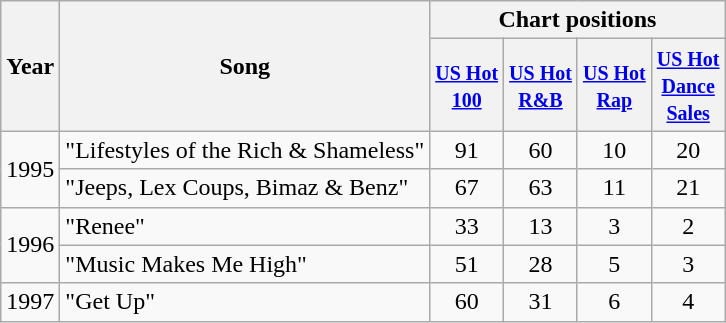<table class="wikitable" style="text-align:center">
<tr>
<th rowspan="2">Year</th>
<th rowspan="2">Song</th>
<th colspan="4">Chart positions</th>
</tr>
<tr>
<th><small><a href='#'>US Hot<br> 100</a></small></th>
<th><small><a href='#'>US Hot<br> R&B</a></small></th>
<th><small><a href='#'>US Hot<br> Rap</a></small></th>
<th><small><a href='#'>US Hot<br> Dance<br> Sales</a></small></th>
</tr>
<tr>
<td rowspan="2">1995</td>
<td align="left">"Lifestyles of the Rich & Shameless"</td>
<td>91</td>
<td>60</td>
<td>10</td>
<td>20</td>
</tr>
<tr>
<td align="left">"Jeeps, Lex Coups, Bimaz & Benz"</td>
<td>67</td>
<td>63</td>
<td>11</td>
<td>21</td>
</tr>
<tr>
<td rowspan="2">1996</td>
<td align="left">"Renee"</td>
<td>33</td>
<td>13</td>
<td>3</td>
<td>2</td>
</tr>
<tr>
<td align="left">"Music Makes Me High"</td>
<td>51</td>
<td>28</td>
<td>5</td>
<td>3</td>
</tr>
<tr>
<td>1997</td>
<td align="left">"Get Up"</td>
<td>60</td>
<td>31</td>
<td>6</td>
<td>4</td>
</tr>
</table>
